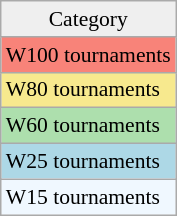<table class=wikitable style=font-size:90%;>
<tr align=center>
<td style="background:#efefef;">Category</td>
</tr>
<tr style="background:#f88379;">
<td>W100 tournaments</td>
</tr>
<tr style="background:#f7e98e;">
<td>W80 tournaments</td>
</tr>
<tr style="background:#addfad;">
<td>W60 tournaments</td>
</tr>
<tr style="background:lightblue;">
<td>W25 tournaments</td>
</tr>
<tr style="background:#f0f8ff;">
<td>W15 tournaments</td>
</tr>
</table>
